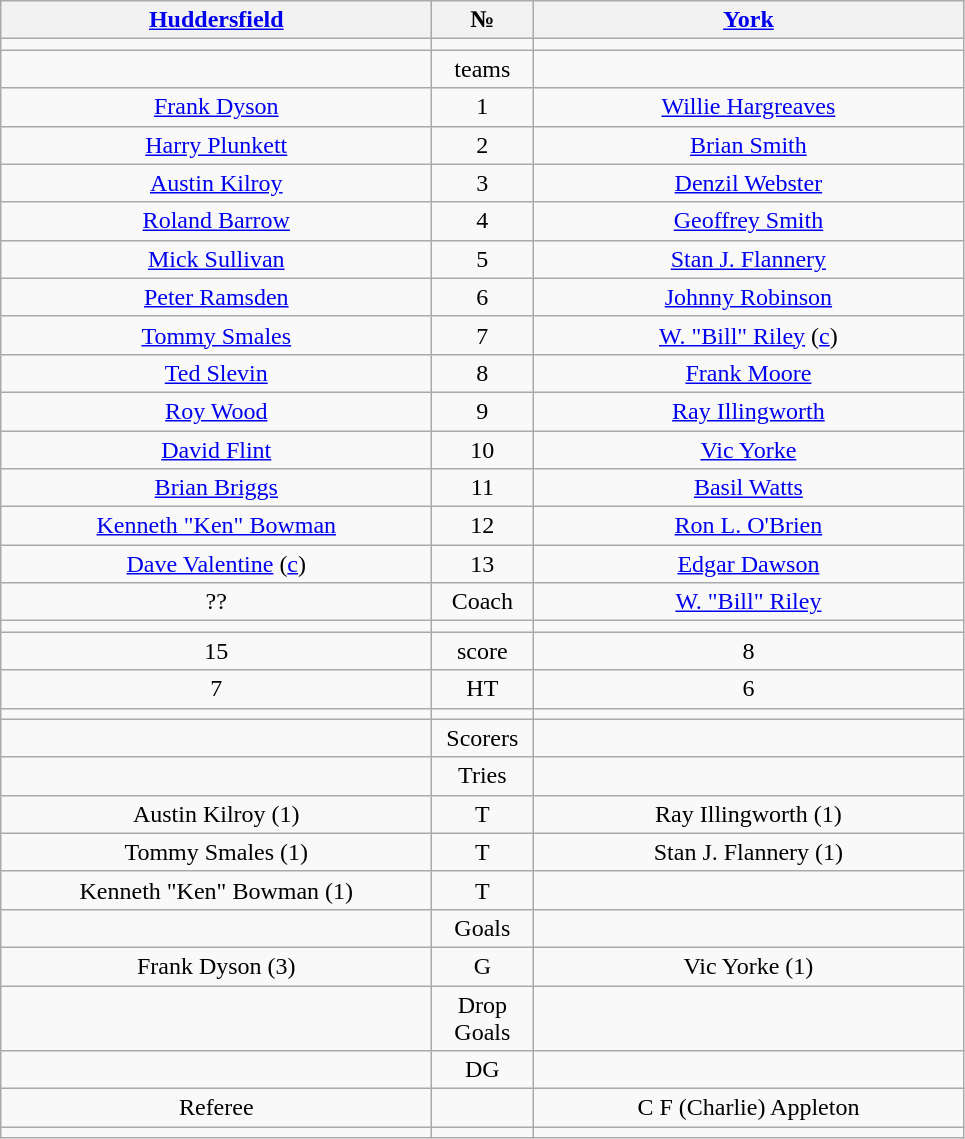<table class="wikitable" style="text-align:center;">
<tr>
<th width=280 abbr=winner><a href='#'>Huddersfield</a></th>
<th width=60 abbr="Number">№</th>
<th width=280 abbr=runner-up><a href='#'>York</a></th>
</tr>
<tr>
<td></td>
<td></td>
<td></td>
</tr>
<tr>
<td></td>
<td>teams</td>
<td></td>
</tr>
<tr>
<td><a href='#'>Frank Dyson</a></td>
<td>1</td>
<td><a href='#'>Willie Hargreaves</a></td>
</tr>
<tr>
<td><a href='#'>Harry Plunkett</a></td>
<td>2</td>
<td><a href='#'>Brian Smith</a></td>
</tr>
<tr>
<td><a href='#'>Austin Kilroy</a></td>
<td>3</td>
<td><a href='#'>Denzil Webster</a></td>
</tr>
<tr>
<td><a href='#'>Roland Barrow</a></td>
<td>4</td>
<td><a href='#'>Geoffrey Smith</a></td>
</tr>
<tr>
<td><a href='#'>Mick Sullivan</a></td>
<td>5</td>
<td><a href='#'>Stan J. Flannery</a></td>
</tr>
<tr>
<td><a href='#'>Peter Ramsden</a></td>
<td>6</td>
<td><a href='#'>Johnny Robinson</a></td>
</tr>
<tr>
<td><a href='#'>Tommy Smales</a></td>
<td>7</td>
<td><a href='#'>W. "Bill" Riley</a> (<a href='#'>c</a>)</td>
</tr>
<tr>
<td><a href='#'>Ted Slevin</a></td>
<td>8</td>
<td><a href='#'>Frank Moore</a></td>
</tr>
<tr>
<td><a href='#'>Roy Wood</a></td>
<td>9</td>
<td><a href='#'>Ray Illingworth</a></td>
</tr>
<tr>
<td><a href='#'>David Flint</a></td>
<td>10</td>
<td><a href='#'>Vic Yorke</a></td>
</tr>
<tr>
<td><a href='#'>Brian Briggs</a></td>
<td>11</td>
<td><a href='#'>Basil Watts</a></td>
</tr>
<tr>
<td><a href='#'>Kenneth "Ken" Bowman</a></td>
<td>12</td>
<td><a href='#'>Ron L. O'Brien</a></td>
</tr>
<tr>
<td><a href='#'>Dave Valentine</a> (<a href='#'>c</a>)</td>
<td>13</td>
<td><a href='#'>Edgar Dawson</a></td>
</tr>
<tr>
<td>??</td>
<td>Coach</td>
<td><a href='#'>W. "Bill" Riley</a></td>
</tr>
<tr>
<td></td>
<td></td>
<td></td>
</tr>
<tr>
<td>15</td>
<td>score</td>
<td>8</td>
</tr>
<tr>
<td>7</td>
<td>HT</td>
<td>6</td>
</tr>
<tr>
<td></td>
<td></td>
<td></td>
</tr>
<tr>
<td></td>
<td>Scorers</td>
<td></td>
</tr>
<tr>
<td></td>
<td>Tries</td>
<td></td>
</tr>
<tr>
<td>Austin Kilroy (1)</td>
<td>T</td>
<td>Ray Illingworth (1)</td>
</tr>
<tr>
<td>Tommy Smales (1)</td>
<td>T</td>
<td>Stan J. Flannery (1)</td>
</tr>
<tr>
<td>Kenneth "Ken" Bowman (1)</td>
<td>T</td>
<td></td>
</tr>
<tr>
<td></td>
<td>Goals</td>
<td></td>
</tr>
<tr>
<td>Frank Dyson (3)</td>
<td>G</td>
<td>Vic Yorke (1)</td>
</tr>
<tr>
<td></td>
<td>Drop Goals</td>
<td></td>
</tr>
<tr>
<td></td>
<td>DG</td>
<td></td>
</tr>
<tr>
<td>Referee</td>
<td></td>
<td>C F (Charlie) Appleton</td>
</tr>
<tr>
<td></td>
<td></td>
<td></td>
</tr>
</table>
